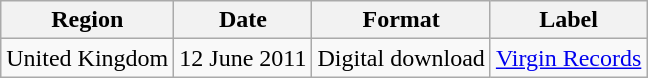<table class=wikitable>
<tr>
<th>Region</th>
<th>Date</th>
<th>Format</th>
<th>Label</th>
</tr>
<tr>
<td>United Kingdom</td>
<td>12 June 2011</td>
<td>Digital download</td>
<td><a href='#'>Virgin Records</a></td>
</tr>
</table>
